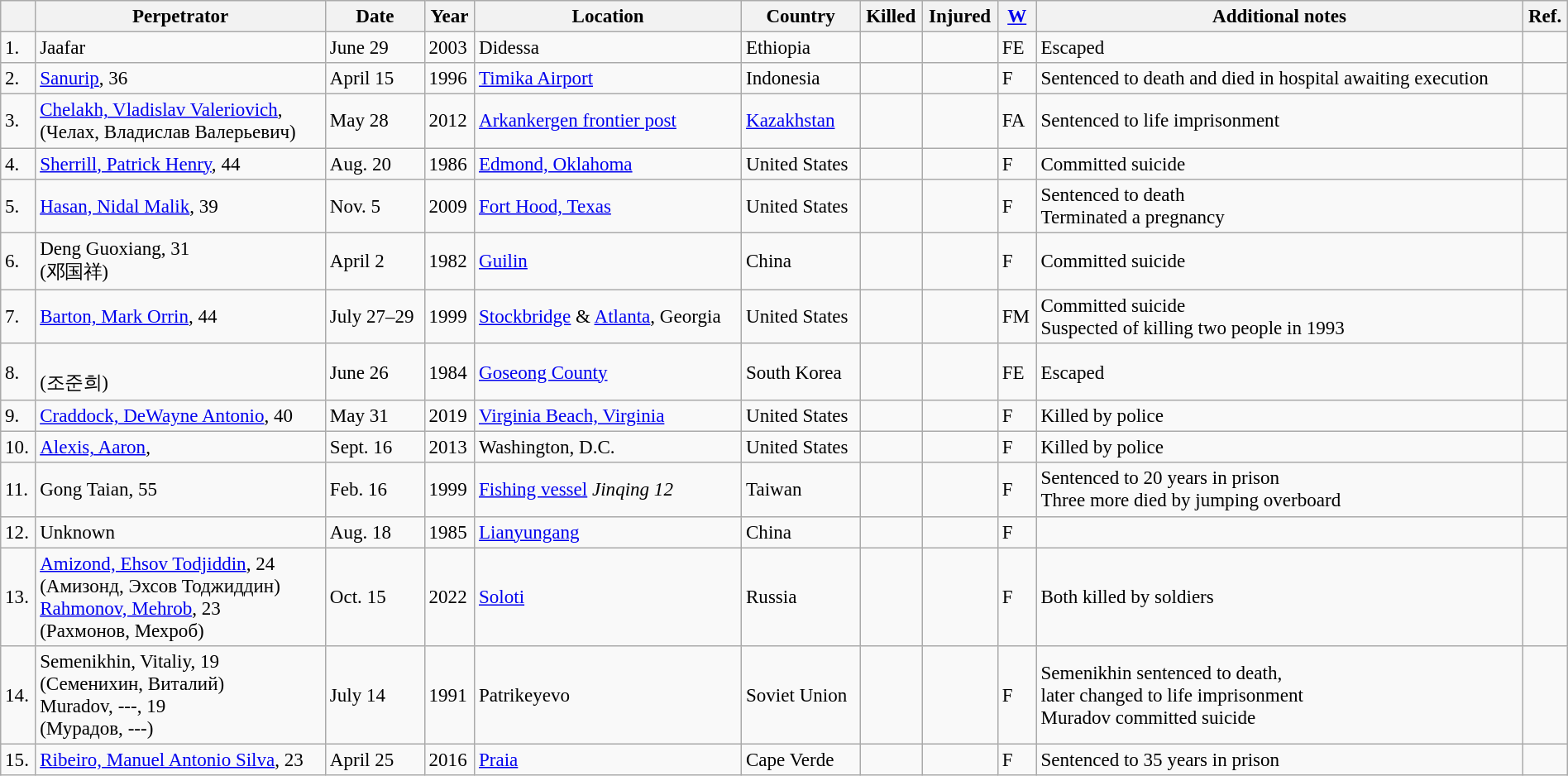<table class="wikitable sortable" style="width:100%; font-size:96%;">
<tr>
<th></th>
<th>Perpetrator</th>
<th>Date</th>
<th>Year</th>
<th>Location</th>
<th>Country</th>
<th>Killed</th>
<th>Injured</th>
<th><a href='#'>W</a></th>
<th>Additional notes</th>
<th class="unsortable">Ref.</th>
</tr>
<tr>
<td>1.</td>
<td>Jaafar</td>
<td> June 29</td>
<td>2003</td>
<td>Didessa</td>
<td>Ethiopia</td>
<td></td>
<td> </td>
<td>FE</td>
<td>Escaped</td>
<td></td>
</tr>
<tr>
<td>2.</td>
<td><a href='#'>Sanurip</a>, 36</td>
<td> April 15</td>
<td>1996</td>
<td><a href='#'>Timika Airport</a></td>
<td>Indonesia</td>
<td></td>
<td></td>
<td>F</td>
<td>Sentenced to death and died in hospital awaiting execution</td>
<td></td>
</tr>
<tr>
<td>3.</td>
<td><a href='#'>Chelakh, Vladislav Valeriovich</a>,  <br> (Челах, Владислав Валерьевич)</td>
<td> May 28</td>
<td>2012</td>
<td><a href='#'>Arkankergen frontier post</a></td>
<td><a href='#'>Kazakhstan</a></td>
<td></td>
<td></td>
<td>FA</td>
<td>Sentenced to life imprisonment</td>
<td></td>
</tr>
<tr>
<td>4.</td>
<td><a href='#'>Sherrill, Patrick Henry</a>, 44</td>
<td> Aug. 20</td>
<td>1986</td>
<td><a href='#'>Edmond, Oklahoma</a></td>
<td>United States</td>
<td></td>
<td> </td>
<td>F</td>
<td>Committed suicide</td>
<td></td>
</tr>
<tr>
<td>5.</td>
<td><a href='#'>Hasan, Nidal Malik</a>, 39</td>
<td> Nov. 5</td>
<td>2009</td>
<td><a href='#'>Fort Hood, Texas</a></td>
<td>United States</td>
<td></td>
<td></td>
<td>F</td>
<td>Sentenced to death<br>Terminated a pregnancy</td>
<td></td>
</tr>
<tr>
<td>6.</td>
<td>Deng Guoxiang, 31 <br> (邓国祥)</td>
<td> April 2</td>
<td>1982</td>
<td><a href='#'>Guilin</a></td>
<td>China</td>
<td></td>
<td></td>
<td>F</td>
<td>Committed suicide</td>
<td></td>
</tr>
<tr>
<td>7.</td>
<td><a href='#'>Barton, Mark Orrin</a>, 44</td>
<td> July 27–29</td>
<td>1999</td>
<td><a href='#'>Stockbridge</a> & <a href='#'>Atlanta</a>, Georgia</td>
<td>United States</td>
<td></td>
<td></td>
<td>FM</td>
<td>Committed suicide <br> Suspected of killing two people in 1993</td>
<td></td>
</tr>
<tr>
<td>8.</td>
<td> <br> (조준희)</td>
<td> June 26</td>
<td>1984</td>
<td><a href='#'>Goseong County</a></td>
<td>South Korea</td>
<td></td>
<td> </td>
<td>FE</td>
<td>Escaped</td>
<td></td>
</tr>
<tr>
<td>9.</td>
<td><a href='#'>Craddock, DeWayne Antonio</a>, 40</td>
<td> May 31</td>
<td>2019</td>
<td><a href='#'>Virginia Beach, Virginia</a></td>
<td>United States</td>
<td></td>
<td></td>
<td>F</td>
<td>Killed by police</td>
<td></td>
</tr>
<tr>
<td>10.</td>
<td><a href='#'>Alexis, Aaron</a>, </td>
<td> Sept. 16</td>
<td>2013</td>
<td>Washington, D.C.</td>
<td>United States</td>
<td></td>
<td></td>
<td>F</td>
<td>Killed by police</td>
<td></td>
</tr>
<tr>
<td>11.</td>
<td>Gong Taian, 55</td>
<td> Feb. 16</td>
<td>1999</td>
<td><a href='#'>Fishing vessel</a> <em>Jinqing 12</em></td>
<td>Taiwan</td>
<td></td>
<td></td>
<td>F</td>
<td>Sentenced to 20 years in prison <br> Three more died by jumping overboard</td>
<td></td>
</tr>
<tr>
<td>12.</td>
<td>Unknown</td>
<td> Aug. 18</td>
<td>1985</td>
<td><a href='#'>Lianyungang</a></td>
<td>China</td>
<td></td>
<td> </td>
<td>F</td>
<td></td>
<td></td>
</tr>
<tr>
<td>13.</td>
<td><a href='#'>Amizond, Ehsov Todjiddin</a>, 24 <br> (Амизонд, Эхсов Тоджиддин) <br> <a href='#'>Rahmonov, Mehrob</a>, 23 <br> (Рахмонов, Мехроб)</td>
<td> Oct. 15</td>
<td>2022</td>
<td><a href='#'>Soloti</a></td>
<td>Russia</td>
<td></td>
<td></td>
<td>F</td>
<td>Both killed by soldiers</td>
<td></td>
</tr>
<tr>
<td>14.</td>
<td>Semenikhin, Vitaliy, 19 <br> (Семенихин, Виталий) <br> Muradov, ---, 19 <br> (Мурадов, ---)</td>
<td> July 14</td>
<td>1991</td>
<td>Patrikeyevo</td>
<td>Soviet Union</td>
<td></td>
<td></td>
<td>F</td>
<td>Semenikhin sentenced to death, <br> later changed to life imprisonment <br> Muradov committed suicide</td>
<td></td>
</tr>
<tr>
<td>15.</td>
<td><a href='#'>Ribeiro, Manuel Antonio Silva</a>, 23</td>
<td> April 25</td>
<td>2016</td>
<td><a href='#'>Praia</a></td>
<td>Cape Verde</td>
<td></td>
<td></td>
<td>F</td>
<td>Sentenced to 35 years in prison</td>
<td></td>
</tr>
</table>
